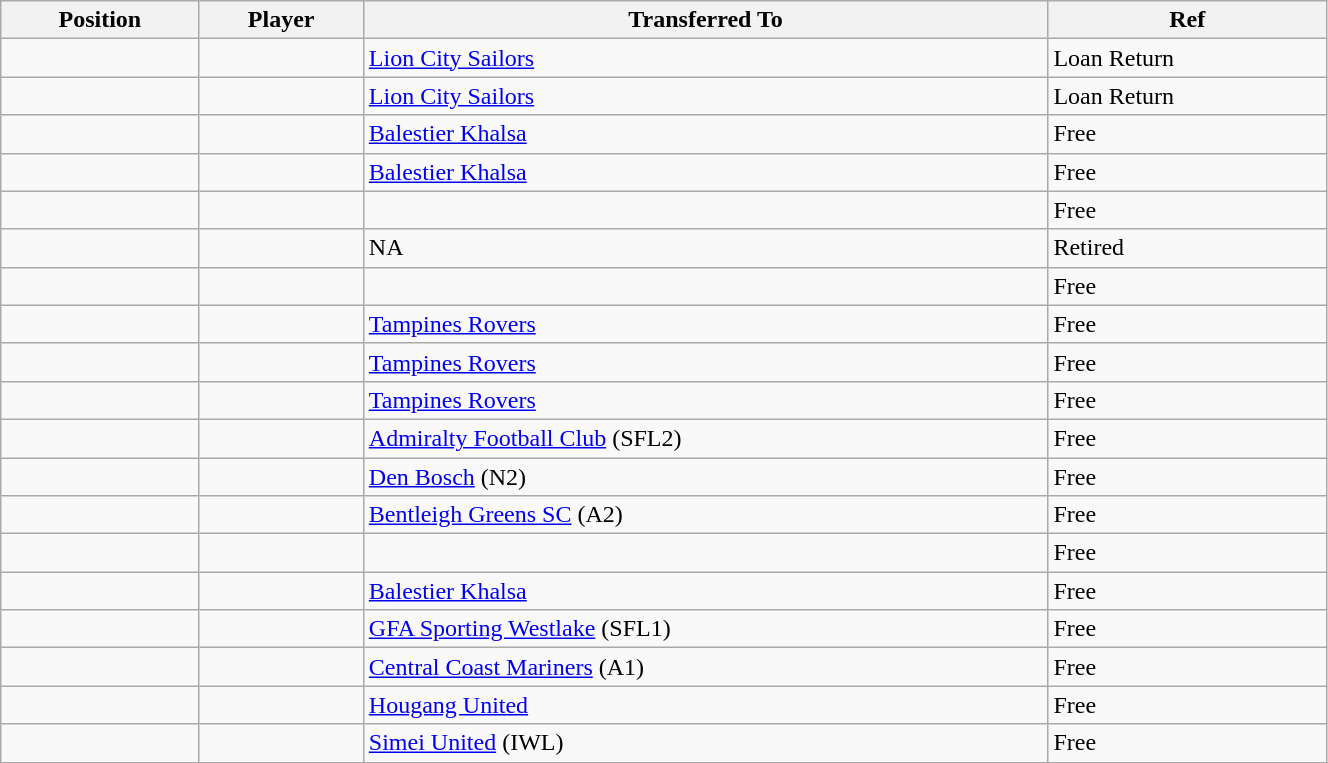<table class="wikitable sortable" style="width:70%; text-align:center; font-size:100%; text-align:left;">
<tr>
<th><strong>Position</strong></th>
<th><strong>Player</strong></th>
<th><strong>Transferred To</strong></th>
<th><strong>Ref</strong></th>
</tr>
<tr>
<td></td>
<td></td>
<td> <a href='#'>Lion City Sailors</a></td>
<td>Loan Return </td>
</tr>
<tr>
<td></td>
<td></td>
<td> <a href='#'>Lion City Sailors</a></td>
<td>Loan Return </td>
</tr>
<tr>
<td></td>
<td></td>
<td> <a href='#'>Balestier Khalsa</a></td>
<td>Free </td>
</tr>
<tr>
<td></td>
<td></td>
<td> <a href='#'>Balestier Khalsa</a></td>
<td>Free </td>
</tr>
<tr>
<td></td>
<td></td>
<td></td>
<td>Free</td>
</tr>
<tr>
<td></td>
<td></td>
<td>NA</td>
<td>Retired </td>
</tr>
<tr>
<td></td>
<td></td>
<td></td>
<td>Free</td>
</tr>
<tr>
<td></td>
<td></td>
<td> <a href='#'>Tampines Rovers</a></td>
<td>Free </td>
</tr>
<tr>
<td></td>
<td></td>
<td> <a href='#'>Tampines Rovers</a></td>
<td>Free </td>
</tr>
<tr>
<td></td>
<td></td>
<td> <a href='#'>Tampines Rovers</a></td>
<td>Free </td>
</tr>
<tr>
<td></td>
<td></td>
<td> <a href='#'>Admiralty Football Club</a> (SFL2)</td>
<td>Free </td>
</tr>
<tr>
<td></td>
<td></td>
<td> <a href='#'>Den Bosch</a> (N2)</td>
<td>Free </td>
</tr>
<tr>
<td></td>
<td></td>
<td> <a href='#'>Bentleigh Greens SC</a> (A2)</td>
<td>Free </td>
</tr>
<tr>
<td></td>
<td></td>
<td></td>
<td>Free</td>
</tr>
<tr>
<td></td>
<td></td>
<td> <a href='#'>Balestier Khalsa</a></td>
<td>Free </td>
</tr>
<tr>
<td></td>
<td></td>
<td> <a href='#'>GFA Sporting Westlake</a> (SFL1)</td>
<td>Free</td>
</tr>
<tr>
<td></td>
<td></td>
<td> <a href='#'>Central Coast Mariners</a> (A1)</td>
<td>Free  </td>
</tr>
<tr>
<td></td>
<td></td>
<td> <a href='#'>Hougang United</a></td>
<td>Free </td>
</tr>
<tr>
<td></td>
<td></td>
<td> <a href='#'>Simei United</a> (IWL)</td>
<td>Free</td>
</tr>
<tr>
</tr>
</table>
